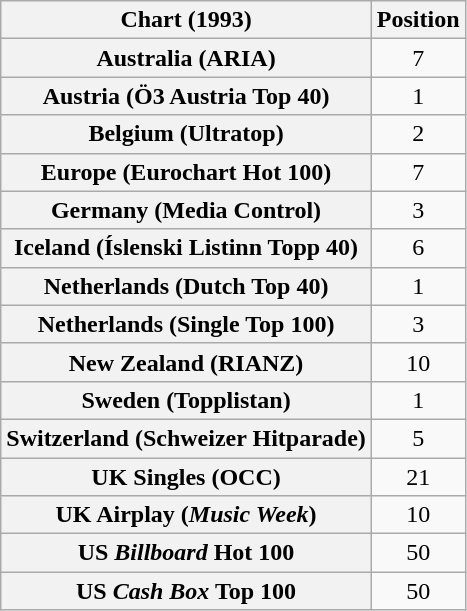<table class="wikitable sortable plainrowheaders" style="text-align:center">
<tr>
<th>Chart (1993)</th>
<th>Position</th>
</tr>
<tr>
<th scope="row">Australia (ARIA)</th>
<td>7</td>
</tr>
<tr>
<th scope="row">Austria (Ö3 Austria Top 40)</th>
<td>1</td>
</tr>
<tr>
<th scope="row">Belgium (Ultratop)</th>
<td>2</td>
</tr>
<tr>
<th scope="row">Europe (Eurochart Hot 100)</th>
<td>7</td>
</tr>
<tr>
<th scope="row">Germany (Media Control)</th>
<td>3</td>
</tr>
<tr>
<th scope="row">Iceland (Íslenski Listinn Topp 40)</th>
<td>6</td>
</tr>
<tr>
<th scope="row">Netherlands (Dutch Top 40)</th>
<td>1</td>
</tr>
<tr>
<th scope="row">Netherlands (Single Top 100)</th>
<td>3</td>
</tr>
<tr>
<th scope="row">New Zealand (RIANZ)</th>
<td>10</td>
</tr>
<tr>
<th scope="row">Sweden (Topplistan)</th>
<td>1</td>
</tr>
<tr>
<th scope="row">Switzerland (Schweizer Hitparade)</th>
<td>5</td>
</tr>
<tr>
<th scope="row">UK Singles (OCC)</th>
<td>21</td>
</tr>
<tr>
<th scope="row">UK Airplay (<em>Music Week</em>)</th>
<td>10</td>
</tr>
<tr>
<th scope="row">US <em>Billboard</em> Hot 100</th>
<td>50</td>
</tr>
<tr>
<th scope="row">US <em>Cash Box</em> Top 100</th>
<td>50</td>
</tr>
</table>
